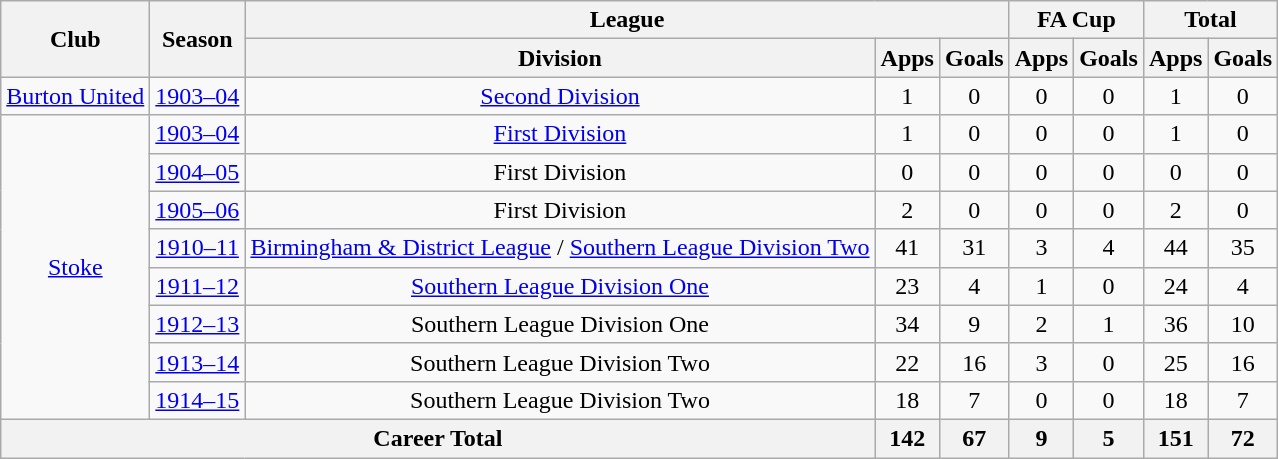<table class="wikitable" style="text-align: center;">
<tr>
<th rowspan="2">Club</th>
<th rowspan="2">Season</th>
<th colspan="3">League</th>
<th colspan="2">FA Cup</th>
<th colspan="2">Total</th>
</tr>
<tr>
<th>Division</th>
<th>Apps</th>
<th>Goals</th>
<th>Apps</th>
<th>Goals</th>
<th>Apps</th>
<th>Goals</th>
</tr>
<tr>
<td><a href='#'>Burton United</a></td>
<td><a href='#'>1903–04</a></td>
<td><a href='#'>Second Division</a></td>
<td>1</td>
<td>0</td>
<td>0</td>
<td>0</td>
<td>1</td>
<td>0</td>
</tr>
<tr>
<td rowspan="8"><a href='#'>Stoke</a></td>
<td><a href='#'>1903–04</a></td>
<td><a href='#'>First Division</a></td>
<td>1</td>
<td>0</td>
<td>0</td>
<td>0</td>
<td>1</td>
<td>0</td>
</tr>
<tr>
<td><a href='#'>1904–05</a></td>
<td>First Division</td>
<td>0</td>
<td>0</td>
<td>0</td>
<td>0</td>
<td>0</td>
<td>0</td>
</tr>
<tr>
<td><a href='#'>1905–06</a></td>
<td>First Division</td>
<td>2</td>
<td>0</td>
<td>0</td>
<td>0</td>
<td>2</td>
<td>0</td>
</tr>
<tr>
<td><a href='#'>1910–11</a></td>
<td><a href='#'>Birmingham & District League</a> / <a href='#'>Southern League Division Two</a></td>
<td>41</td>
<td>31</td>
<td>3</td>
<td>4</td>
<td>44</td>
<td>35</td>
</tr>
<tr>
<td><a href='#'>1911–12</a></td>
<td><a href='#'>Southern League Division One</a></td>
<td>23</td>
<td>4</td>
<td>1</td>
<td>0</td>
<td>24</td>
<td>4</td>
</tr>
<tr>
<td><a href='#'>1912–13</a></td>
<td>Southern League Division One</td>
<td>34</td>
<td>9</td>
<td>2</td>
<td>1</td>
<td>36</td>
<td>10</td>
</tr>
<tr>
<td><a href='#'>1913–14</a></td>
<td>Southern League Division Two</td>
<td>22</td>
<td>16</td>
<td>3</td>
<td>0</td>
<td>25</td>
<td>16</td>
</tr>
<tr>
<td><a href='#'>1914–15</a></td>
<td>Southern League Division Two</td>
<td>18</td>
<td>7</td>
<td>0</td>
<td>0</td>
<td>18</td>
<td>7</td>
</tr>
<tr>
<th colspan="3">Career Total</th>
<th>142</th>
<th>67</th>
<th>9</th>
<th>5</th>
<th>151</th>
<th>72</th>
</tr>
</table>
